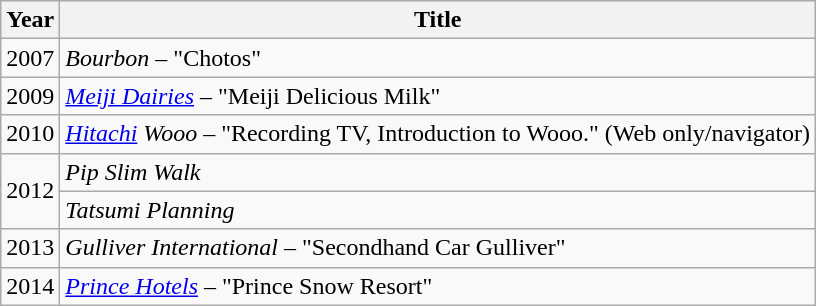<table class="wikitable">
<tr>
<th>Year</th>
<th>Title</th>
</tr>
<tr>
<td>2007</td>
<td><em>Bourbon</em> – "Chotos"</td>
</tr>
<tr>
<td>2009</td>
<td><em><a href='#'>Meiji Dairies</a></em> – "Meiji Delicious Milk"</td>
</tr>
<tr>
<td>2010</td>
<td><em><a href='#'>Hitachi</a> Wooo</em> – "Recording TV, Introduction to Wooo." (Web only/navigator)</td>
</tr>
<tr>
<td rowspan="2">2012</td>
<td><em>Pip Slim Walk</em></td>
</tr>
<tr>
<td><em>Tatsumi Planning</em></td>
</tr>
<tr>
<td>2013</td>
<td><em>Gulliver International</em> – "Secondhand Car Gulliver"</td>
</tr>
<tr>
<td>2014</td>
<td><em><a href='#'>Prince Hotels</a></em> – "Prince Snow Resort"</td>
</tr>
</table>
